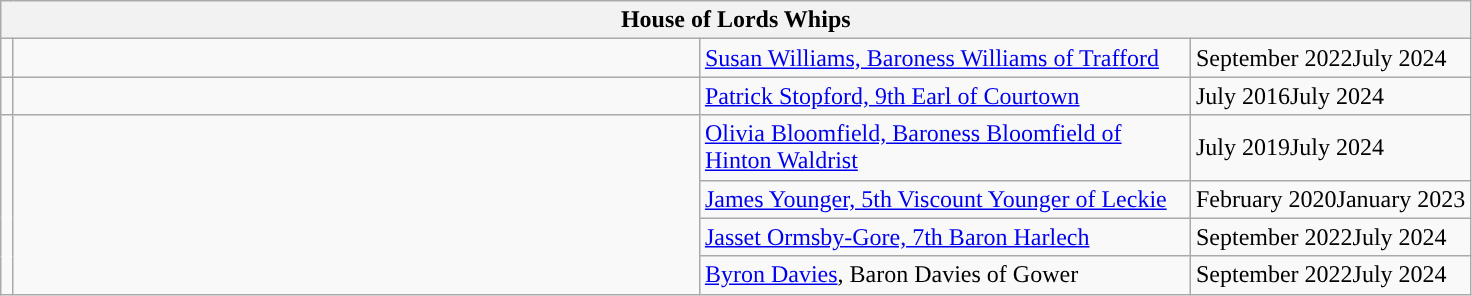<table class="wikitable">
<tr>
<th colspan="4">House of Lords Whips</th>
</tr>
<tr>
<td style="width: 1px; background: "></td>
<td style="width: 450px;"></td>
<td style="width: 320px;"><a href='#'>Susan Williams, Baroness Williams of Trafford</a></td>
<td>September 2022July 2024</td>
</tr>
<tr>
<td style="width: 1px; background: "></td>
<td></td>
<td><a href='#'>Patrick Stopford, 9th Earl of Courtown</a></td>
<td>July 2016July 2024</td>
</tr>
<tr>
<td rowspan=4 style="width: 1px; background: "></td>
<td rowspan=4></td>
<td><a href='#'>Olivia Bloomfield, Baroness Bloomfield of Hinton Waldrist</a></td>
<td>July 2019July 2024</td>
</tr>
<tr>
<td><a href='#'>James Younger, 5th Viscount Younger of Leckie</a></td>
<td>February 2020January 2023</td>
</tr>
<tr>
<td><a href='#'>Jasset Ormsby-Gore, 7th Baron Harlech</a></td>
<td>September 2022July 2024</td>
</tr>
<tr>
<td><a href='#'>Byron Davies</a>, Baron Davies of Gower</td>
<td>September 2022July 2024</td>
</tr>
</table>
